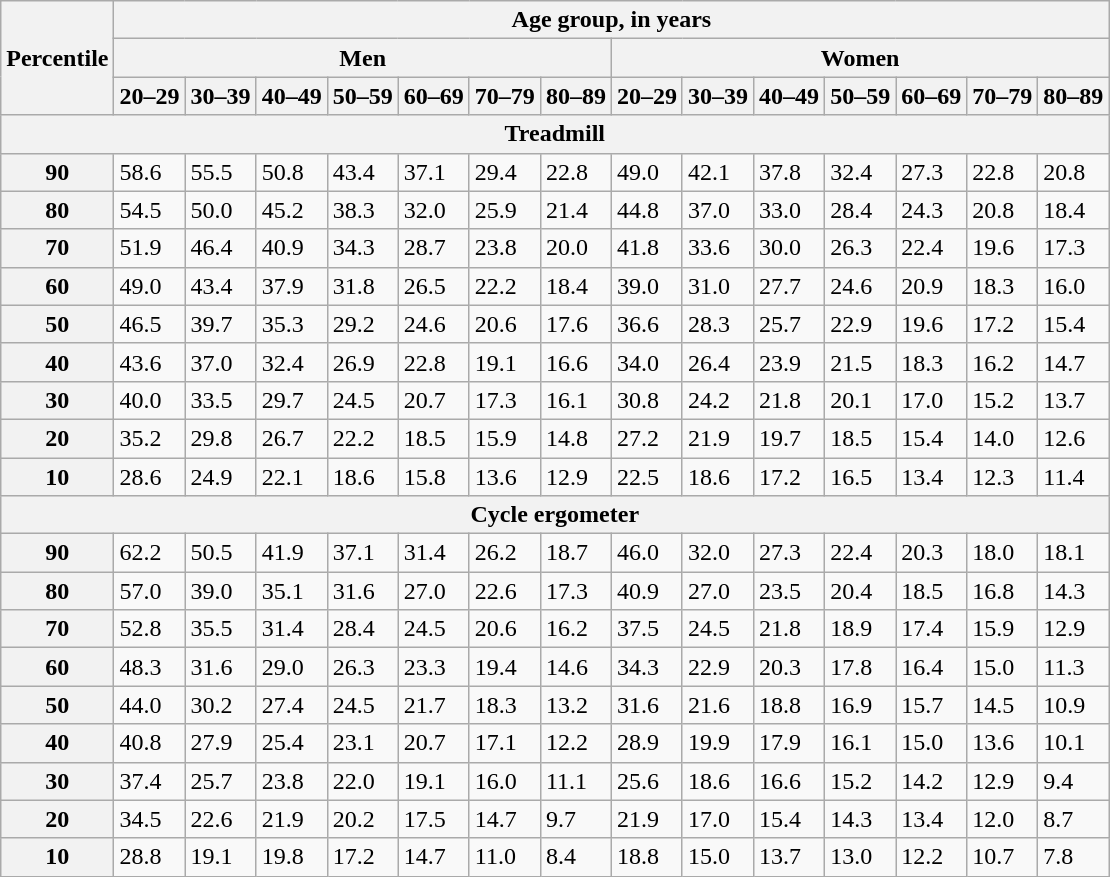<table class="wikitable">
<tr>
<th rowspan="3">Percentile</th>
<th colspan="14">Age group, in years</th>
</tr>
<tr>
<th colspan="7">Men</th>
<th colspan="7">Women</th>
</tr>
<tr>
<th>20–29</th>
<th>30–39</th>
<th>40–49</th>
<th>50–59</th>
<th>60–69</th>
<th>70–79</th>
<th>80–89</th>
<th>20–29</th>
<th>30–39</th>
<th>40–49</th>
<th>50–59</th>
<th>60–69</th>
<th>70–79</th>
<th>80–89</th>
</tr>
<tr>
<th colspan="15">Treadmill</th>
</tr>
<tr>
<th>90</th>
<td>58.6</td>
<td>55.5</td>
<td>50.8</td>
<td>43.4</td>
<td>37.1</td>
<td>29.4</td>
<td>22.8</td>
<td>49.0</td>
<td>42.1</td>
<td>37.8</td>
<td>32.4</td>
<td>27.3</td>
<td>22.8</td>
<td>20.8</td>
</tr>
<tr>
<th>80</th>
<td>54.5</td>
<td>50.0</td>
<td>45.2</td>
<td>38.3</td>
<td>32.0</td>
<td>25.9</td>
<td>21.4</td>
<td>44.8</td>
<td>37.0</td>
<td>33.0</td>
<td>28.4</td>
<td>24.3</td>
<td>20.8</td>
<td>18.4</td>
</tr>
<tr>
<th>70</th>
<td>51.9</td>
<td>46.4</td>
<td>40.9</td>
<td>34.3</td>
<td>28.7</td>
<td>23.8</td>
<td>20.0</td>
<td>41.8</td>
<td>33.6</td>
<td>30.0</td>
<td>26.3</td>
<td>22.4</td>
<td>19.6</td>
<td>17.3</td>
</tr>
<tr>
<th>60</th>
<td>49.0</td>
<td>43.4</td>
<td>37.9</td>
<td>31.8</td>
<td>26.5</td>
<td>22.2</td>
<td>18.4</td>
<td>39.0</td>
<td>31.0</td>
<td>27.7</td>
<td>24.6</td>
<td>20.9</td>
<td>18.3</td>
<td>16.0</td>
</tr>
<tr>
<th>50</th>
<td>46.5</td>
<td>39.7</td>
<td>35.3</td>
<td>29.2</td>
<td>24.6</td>
<td>20.6</td>
<td>17.6</td>
<td>36.6</td>
<td>28.3</td>
<td>25.7</td>
<td>22.9</td>
<td>19.6</td>
<td>17.2</td>
<td>15.4</td>
</tr>
<tr>
<th>40</th>
<td>43.6</td>
<td>37.0</td>
<td>32.4</td>
<td>26.9</td>
<td>22.8</td>
<td>19.1</td>
<td>16.6</td>
<td>34.0</td>
<td>26.4</td>
<td>23.9</td>
<td>21.5</td>
<td>18.3</td>
<td>16.2</td>
<td>14.7</td>
</tr>
<tr>
<th>30</th>
<td>40.0</td>
<td>33.5</td>
<td>29.7</td>
<td>24.5</td>
<td>20.7</td>
<td>17.3</td>
<td>16.1</td>
<td>30.8</td>
<td>24.2</td>
<td>21.8</td>
<td>20.1</td>
<td>17.0</td>
<td>15.2</td>
<td>13.7</td>
</tr>
<tr>
<th>20</th>
<td>35.2</td>
<td>29.8</td>
<td>26.7</td>
<td>22.2</td>
<td>18.5</td>
<td>15.9</td>
<td>14.8</td>
<td>27.2</td>
<td>21.9</td>
<td>19.7</td>
<td>18.5</td>
<td>15.4</td>
<td>14.0</td>
<td>12.6</td>
</tr>
<tr>
<th>10</th>
<td>28.6</td>
<td>24.9</td>
<td>22.1</td>
<td>18.6</td>
<td>15.8</td>
<td>13.6</td>
<td>12.9</td>
<td>22.5</td>
<td>18.6</td>
<td>17.2</td>
<td>16.5</td>
<td>13.4</td>
<td>12.3</td>
<td>11.4</td>
</tr>
<tr>
<th colspan="15">Cycle ergometer</th>
</tr>
<tr>
<th>90</th>
<td>62.2</td>
<td>50.5</td>
<td>41.9</td>
<td>37.1</td>
<td>31.4</td>
<td>26.2</td>
<td>18.7</td>
<td>46.0</td>
<td>32.0</td>
<td>27.3</td>
<td>22.4</td>
<td>20.3</td>
<td>18.0</td>
<td>18.1</td>
</tr>
<tr>
<th>80</th>
<td>57.0</td>
<td>39.0</td>
<td>35.1</td>
<td>31.6</td>
<td>27.0</td>
<td>22.6</td>
<td>17.3</td>
<td>40.9</td>
<td>27.0</td>
<td>23.5</td>
<td>20.4</td>
<td>18.5</td>
<td>16.8</td>
<td>14.3</td>
</tr>
<tr>
<th>70</th>
<td>52.8</td>
<td>35.5</td>
<td>31.4</td>
<td>28.4</td>
<td>24.5</td>
<td>20.6</td>
<td>16.2</td>
<td>37.5</td>
<td>24.5</td>
<td>21.8</td>
<td>18.9</td>
<td>17.4</td>
<td>15.9</td>
<td>12.9</td>
</tr>
<tr>
<th>60</th>
<td>48.3</td>
<td>31.6</td>
<td>29.0</td>
<td>26.3</td>
<td>23.3</td>
<td>19.4</td>
<td>14.6</td>
<td>34.3</td>
<td>22.9</td>
<td>20.3</td>
<td>17.8</td>
<td>16.4</td>
<td>15.0</td>
<td>11.3</td>
</tr>
<tr>
<th>50</th>
<td>44.0</td>
<td>30.2</td>
<td>27.4</td>
<td>24.5</td>
<td>21.7</td>
<td>18.3</td>
<td>13.2</td>
<td>31.6</td>
<td>21.6</td>
<td>18.8</td>
<td>16.9</td>
<td>15.7</td>
<td>14.5</td>
<td>10.9</td>
</tr>
<tr>
<th>40</th>
<td>40.8</td>
<td>27.9</td>
<td>25.4</td>
<td>23.1</td>
<td>20.7</td>
<td>17.1</td>
<td>12.2</td>
<td>28.9</td>
<td>19.9</td>
<td>17.9</td>
<td>16.1</td>
<td>15.0</td>
<td>13.6</td>
<td>10.1</td>
</tr>
<tr>
<th>30</th>
<td>37.4</td>
<td>25.7</td>
<td>23.8</td>
<td>22.0</td>
<td>19.1</td>
<td>16.0</td>
<td>11.1</td>
<td>25.6</td>
<td>18.6</td>
<td>16.6</td>
<td>15.2</td>
<td>14.2</td>
<td>12.9</td>
<td>9.4</td>
</tr>
<tr>
<th>20</th>
<td>34.5</td>
<td>22.6</td>
<td>21.9</td>
<td>20.2</td>
<td>17.5</td>
<td>14.7</td>
<td>9.7</td>
<td>21.9</td>
<td>17.0</td>
<td>15.4</td>
<td>14.3</td>
<td>13.4</td>
<td>12.0</td>
<td>8.7</td>
</tr>
<tr>
<th>10</th>
<td>28.8</td>
<td>19.1</td>
<td>19.8</td>
<td>17.2</td>
<td>14.7</td>
<td>11.0</td>
<td>8.4</td>
<td>18.8</td>
<td>15.0</td>
<td>13.7</td>
<td>13.0</td>
<td>12.2</td>
<td>10.7</td>
<td>7.8</td>
</tr>
</table>
